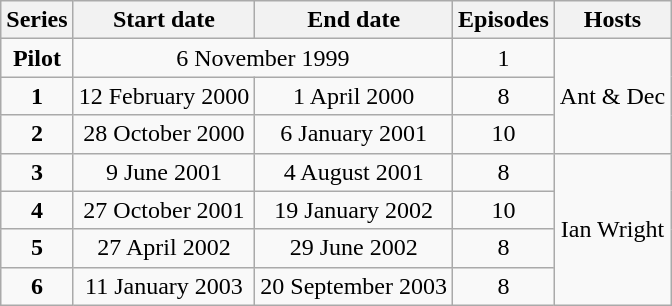<table class="wikitable" style="text-align:center;">
<tr>
<th>Series</th>
<th>Start date</th>
<th>End date</th>
<th>Episodes</th>
<th>Hosts</th>
</tr>
<tr>
<td><strong>Pilot</strong></td>
<td colspan=2>6 November 1999</td>
<td>1</td>
<td rowspan="3">Ant & Dec</td>
</tr>
<tr>
<td><strong>1</strong></td>
<td>12 February 2000</td>
<td>1 April 2000</td>
<td>8</td>
</tr>
<tr>
<td><strong>2</strong></td>
<td>28 October 2000</td>
<td>6 January 2001</td>
<td>10</td>
</tr>
<tr>
<td><strong>3</strong></td>
<td>9 June 2001</td>
<td>4 August 2001</td>
<td>8</td>
<td rowspan="4">Ian Wright</td>
</tr>
<tr>
<td><strong>4</strong></td>
<td>27 October 2001</td>
<td>19 January 2002</td>
<td>10</td>
</tr>
<tr>
<td><strong>5</strong></td>
<td>27 April 2002</td>
<td>29 June 2002</td>
<td>8</td>
</tr>
<tr>
<td><strong>6</strong></td>
<td>11 January 2003</td>
<td>20 September 2003</td>
<td>8</td>
</tr>
</table>
